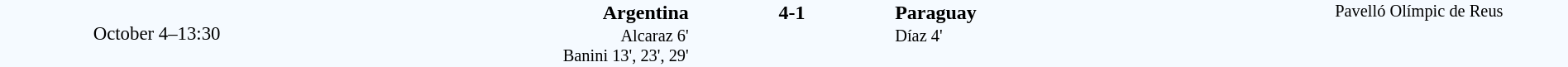<table style="width: 100%; background:#F5FAFF;" cellspacing="0">
<tr>
<td style=font-size:95% align=center rowspan=3 width=20%>October 4–13:30</td>
</tr>
<tr>
<td width=24% align=right><strong>Argentina</strong></td>
<td align=center width=13%><strong>4-1</strong></td>
<td width=24%><strong>Paraguay</strong></td>
<td style=font-size:85% rowspan=3 valign=top align=center>Pavelló Olímpic de Reus</td>
</tr>
<tr style=font-size:85%>
<td align=right valign=top>Alcaraz 6'<br>Banini 13', 23', 29'</td>
<td></td>
<td valign=top>Díaz 4'</td>
</tr>
</table>
